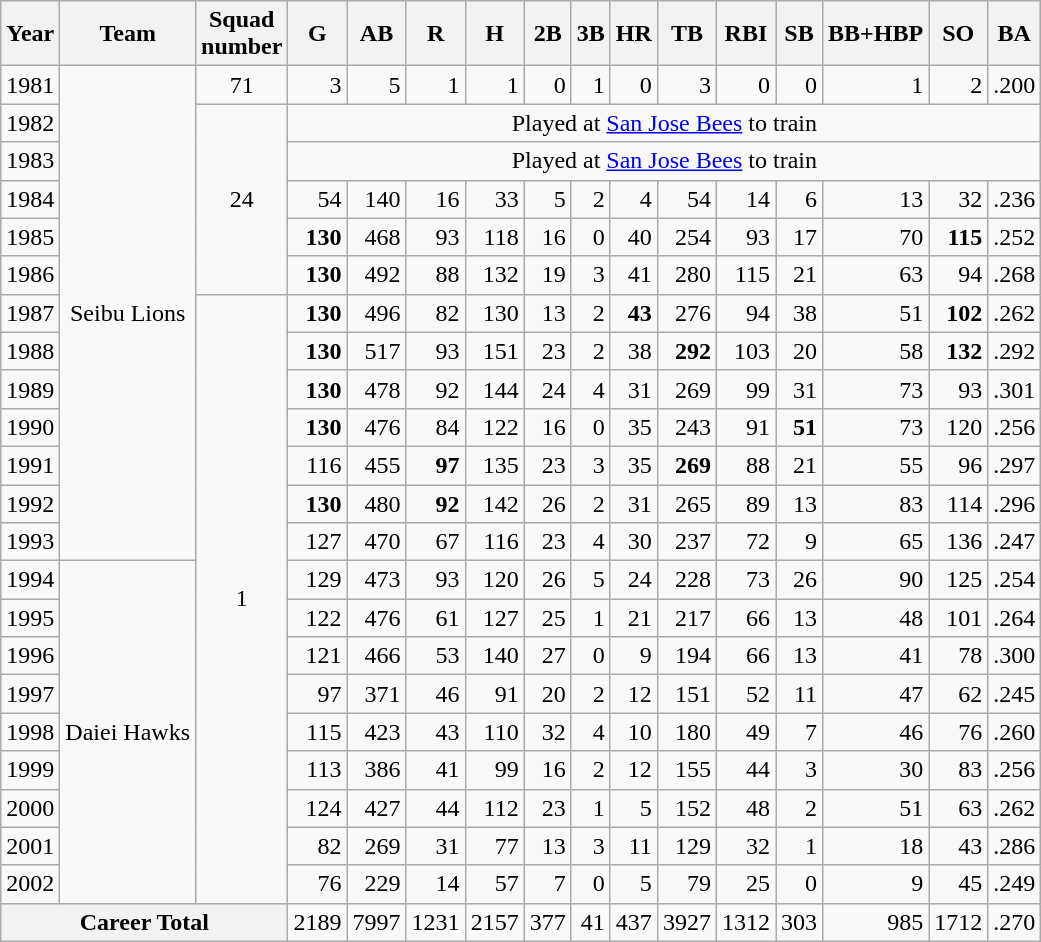<table class="wikitable" style="text-align:right;">
<tr>
<th>Year</th>
<th>Team</th>
<th>Squad<br>number</th>
<th>G</th>
<th>AB</th>
<th>R</th>
<th>H</th>
<th>2B</th>
<th>3B</th>
<th>HR</th>
<th>TB</th>
<th>RBI</th>
<th>SB</th>
<th>BB+HBP</th>
<th>SO</th>
<th>BA</th>
</tr>
<tr>
<td>1981</td>
<td rowspan="13" style="text-align:center;">Seibu Lions</td>
<td style="text-align:center;">71</td>
<td>3</td>
<td>5</td>
<td>1</td>
<td>1</td>
<td>0</td>
<td>1</td>
<td>0</td>
<td>3</td>
<td>0</td>
<td>0</td>
<td>1</td>
<td>2</td>
<td>.200</td>
</tr>
<tr>
<td>1982</td>
<td rowspan="5" style="text-align:center;">24</td>
<td colspan="13" style="text-align:center;">Played at <a href='#'>San Jose Bees</a> to train</td>
</tr>
<tr>
<td>1983</td>
<td colspan="13" style="text-align:center;">Played at <a href='#'>San Jose Bees</a> to train</td>
</tr>
<tr>
<td>1984</td>
<td>54</td>
<td>140</td>
<td>16</td>
<td>33</td>
<td>5</td>
<td>2</td>
<td>4</td>
<td>54</td>
<td>14</td>
<td>6</td>
<td>13</td>
<td>32</td>
<td>.236</td>
</tr>
<tr>
<td>1985</td>
<td><strong>130</strong></td>
<td>468</td>
<td>93</td>
<td>118</td>
<td>16</td>
<td>0</td>
<td>40</td>
<td>254</td>
<td>93</td>
<td>17</td>
<td>70</td>
<td><strong>115</strong></td>
<td>.252</td>
</tr>
<tr>
<td>1986</td>
<td><strong>130</strong></td>
<td>492</td>
<td>88</td>
<td>132</td>
<td>19</td>
<td>3</td>
<td>41</td>
<td>280</td>
<td>115</td>
<td>21</td>
<td>63</td>
<td>94</td>
<td>.268</td>
</tr>
<tr>
<td>1987</td>
<td rowspan="16" style="text-align:center;">1</td>
<td><strong>130</strong></td>
<td>496</td>
<td>82</td>
<td>130</td>
<td>13</td>
<td>2</td>
<td><strong>43</strong></td>
<td>276</td>
<td>94</td>
<td>38</td>
<td>51</td>
<td><strong>102</strong></td>
<td>.262</td>
</tr>
<tr>
<td>1988</td>
<td><strong>130</strong></td>
<td>517</td>
<td>93</td>
<td>151</td>
<td>23</td>
<td>2</td>
<td>38</td>
<td><strong>292</strong></td>
<td>103</td>
<td>20</td>
<td>58</td>
<td><strong>132</strong></td>
<td>.292</td>
</tr>
<tr>
<td>1989</td>
<td><strong>130</strong></td>
<td>478</td>
<td>92</td>
<td>144</td>
<td>24</td>
<td>4</td>
<td>31</td>
<td>269</td>
<td>99</td>
<td>31</td>
<td>73</td>
<td>93</td>
<td>.301</td>
</tr>
<tr>
<td>1990</td>
<td><strong>130</strong></td>
<td>476</td>
<td>84</td>
<td>122</td>
<td>16</td>
<td>0</td>
<td>35</td>
<td>243</td>
<td>91</td>
<td><strong>51</strong></td>
<td>73</td>
<td>120</td>
<td>.256</td>
</tr>
<tr>
<td>1991</td>
<td>116</td>
<td>455</td>
<td><strong>97</strong></td>
<td>135</td>
<td>23</td>
<td>3</td>
<td>35</td>
<td><strong>269</strong></td>
<td>88</td>
<td>21</td>
<td>55</td>
<td>96</td>
<td>.297</td>
</tr>
<tr>
<td>1992</td>
<td><strong>130</strong></td>
<td>480</td>
<td><strong>92</strong></td>
<td>142</td>
<td>26</td>
<td>2</td>
<td>31</td>
<td>265</td>
<td>89</td>
<td>13</td>
<td>83</td>
<td>114</td>
<td>.296</td>
</tr>
<tr>
<td>1993</td>
<td>127</td>
<td>470</td>
<td>67</td>
<td>116</td>
<td>23</td>
<td>4</td>
<td>30</td>
<td>237</td>
<td>72</td>
<td>9</td>
<td>65</td>
<td>136</td>
<td>.247</td>
</tr>
<tr>
<td>1994</td>
<td rowspan="9" style="text-align:center;">Daiei Hawks</td>
<td>129</td>
<td>473</td>
<td>93</td>
<td>120</td>
<td>26</td>
<td>5</td>
<td>24</td>
<td>228</td>
<td>73</td>
<td>26</td>
<td>90</td>
<td>125</td>
<td>.254</td>
</tr>
<tr>
<td>1995</td>
<td>122</td>
<td>476</td>
<td>61</td>
<td>127</td>
<td>25</td>
<td>1</td>
<td>21</td>
<td>217</td>
<td>66</td>
<td>13</td>
<td>48</td>
<td>101</td>
<td>.264</td>
</tr>
<tr>
<td>1996</td>
<td>121</td>
<td>466</td>
<td>53</td>
<td>140</td>
<td>27</td>
<td>0</td>
<td>9</td>
<td>194</td>
<td>66</td>
<td>13</td>
<td>41</td>
<td>78</td>
<td>.300</td>
</tr>
<tr>
<td>1997</td>
<td>97</td>
<td>371</td>
<td>46</td>
<td>91</td>
<td>20</td>
<td>2</td>
<td>12</td>
<td>151</td>
<td>52</td>
<td>11</td>
<td>47</td>
<td>62</td>
<td>.245</td>
</tr>
<tr>
<td>1998</td>
<td>115</td>
<td>423</td>
<td>43</td>
<td>110</td>
<td>32</td>
<td>4</td>
<td>10</td>
<td>180</td>
<td>49</td>
<td>7</td>
<td>46</td>
<td>76</td>
<td>.260</td>
</tr>
<tr>
<td>1999</td>
<td>113</td>
<td>386</td>
<td>41</td>
<td>99</td>
<td>16</td>
<td>2</td>
<td>12</td>
<td>155</td>
<td>44</td>
<td>3</td>
<td>30</td>
<td>83</td>
<td>.256</td>
</tr>
<tr>
<td>2000</td>
<td>124</td>
<td>427</td>
<td>44</td>
<td>112</td>
<td>23</td>
<td>1</td>
<td>5</td>
<td>152</td>
<td>48</td>
<td>2</td>
<td>51</td>
<td>63</td>
<td>.262</td>
</tr>
<tr>
<td>2001</td>
<td>82</td>
<td>269</td>
<td>31</td>
<td>77</td>
<td>13</td>
<td>3</td>
<td>11</td>
<td>129</td>
<td>32</td>
<td>1</td>
<td>18</td>
<td>43</td>
<td>.286</td>
</tr>
<tr>
<td>2002</td>
<td>76</td>
<td>229</td>
<td>14</td>
<td>57</td>
<td>7</td>
<td>0</td>
<td>5</td>
<td>79</td>
<td>25</td>
<td>0</td>
<td>9</td>
<td>45</td>
<td>.249</td>
</tr>
<tr>
<th colspan="3">Career Total</th>
<td>2189</td>
<td>7997</td>
<td>1231</td>
<td>2157</td>
<td>377</td>
<td>41</td>
<td>437</td>
<td>3927</td>
<td>1312</td>
<td>303</td>
<td>985</td>
<td>1712</td>
<td>.270</td>
</tr>
</table>
